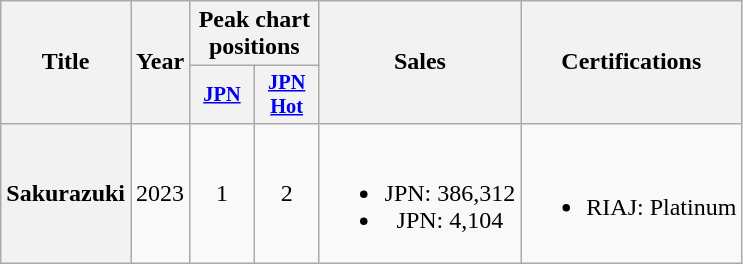<table class="wikitable plainrowheaders" style="text-align:center;">
<tr>
<th scope="col" rowspan="2">Title</th>
<th scope="col" rowspan="2">Year</th>
<th scope="col" colspan="2">Peak chart<br>positions</th>
<th scope="col" rowspan="2">Sales</th>
<th scope="col" rowspan="2">Certifications</th>
</tr>
<tr>
<th style="width:2.7em;font-size:85%;"><a href='#'>JPN</a><br></th>
<th style="width:2.7em;font-size:85%;"><a href='#'>JPN<br>Hot</a><br></th>
</tr>
<tr>
<th scope="row">Sakurazuki </th>
<td rowspan="1">2023</td>
<td>1</td>
<td>2</td>
<td><br><ul><li>JPN: 386,312 </li><li>JPN: 4,104 </li></ul></td>
<td><br><ul><li>RIAJ: Platinum </li></ul></td>
</tr>
</table>
